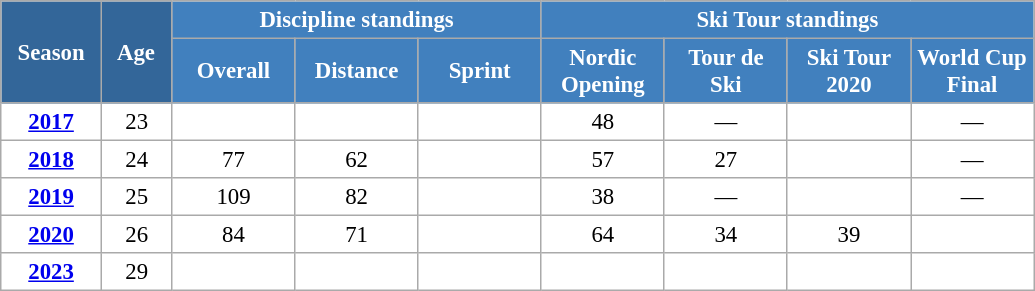<table class="wikitable" style="font-size:95%; text-align:center; border:grey solid 1px; border-collapse:collapse; background:#ffffff;">
<tr>
<th style="background-color:#369; color:white; width:60px;" rowspan="2"> Season </th>
<th style="background-color:#369; color:white; width:40px;" rowspan="2"> Age </th>
<th style="background-color:#4180be; color:white;" colspan="3">Discipline standings</th>
<th style="background-color:#4180be; color:white;" colspan="4">Ski Tour standings</th>
</tr>
<tr>
<th style="background-color:#4180be; color:white; width:75px;">Overall</th>
<th style="background-color:#4180be; color:white; width:75px;">Distance</th>
<th style="background-color:#4180be; color:white; width:75px;">Sprint</th>
<th style="background-color:#4180be; color:white; width:75px;">Nordic<br>Opening</th>
<th style="background-color:#4180be; color:white; width:75px;">Tour de<br>Ski</th>
<th style="background-color:#4180be; color:white; width:75px;">Ski Tour<br>2020</th>
<th style="background-color:#4180be; color:white; width:75px;">World Cup<br>Final</th>
</tr>
<tr>
<td><strong><a href='#'>2017</a></strong></td>
<td>23</td>
<td></td>
<td></td>
<td></td>
<td>48</td>
<td>—</td>
<td></td>
<td>—</td>
</tr>
<tr>
<td><strong><a href='#'>2018</a></strong></td>
<td>24</td>
<td>77</td>
<td>62</td>
<td></td>
<td>57</td>
<td>27</td>
<td></td>
<td>—</td>
</tr>
<tr>
<td><strong><a href='#'>2019</a></strong></td>
<td>25</td>
<td>109</td>
<td>82</td>
<td></td>
<td>38</td>
<td>—</td>
<td></td>
<td>—</td>
</tr>
<tr>
<td><strong><a href='#'>2020</a></strong></td>
<td>26</td>
<td>84</td>
<td>71</td>
<td></td>
<td>64</td>
<td>34</td>
<td>39</td>
<td></td>
</tr>
<tr>
<td><strong><a href='#'>2023</a></strong></td>
<td>29</td>
<td></td>
<td></td>
<td></td>
<td></td>
<td></td>
<td></td>
<td></td>
</tr>
</table>
